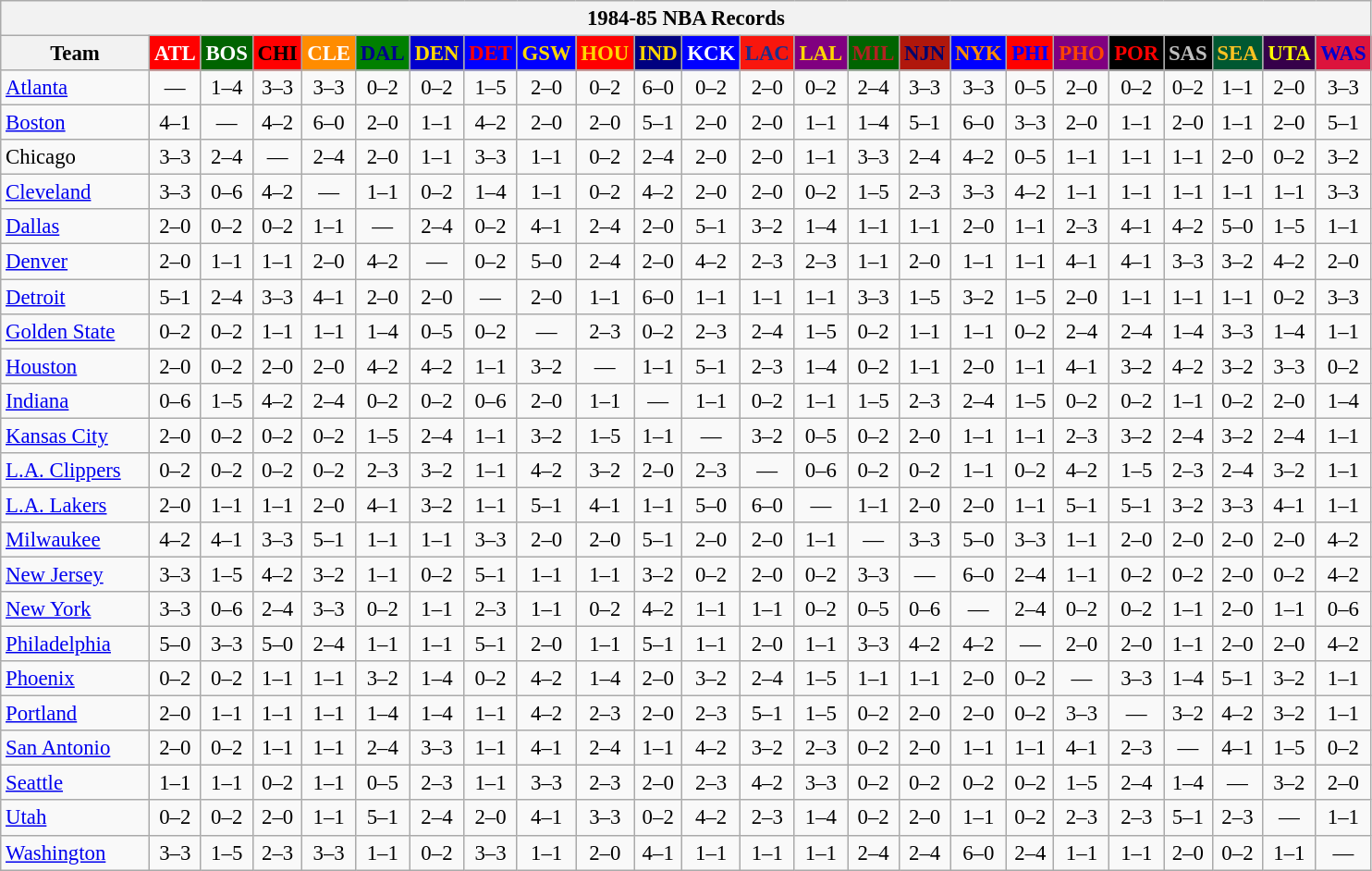<table class="wikitable" style="font-size:95%; text-align:center;">
<tr>
<th colspan=24>1984-85 NBA Records</th>
</tr>
<tr>
<th width=100>Team</th>
<th style="background:#FF0000;color:#FFFFFF;width=35">ATL</th>
<th style="background:#006400;color:#FFFFFF;width=35">BOS</th>
<th style="background:#FF0000;color:#000000;width=35">CHI</th>
<th style="background:#FF8C00;color:#FFFFFF;width=35">CLE</th>
<th style="background:#008000;color:#00008B;width=35">DAL</th>
<th style="background:#0000CD;color:#FFD700;width=35">DEN</th>
<th style="background:#0000FF;color:#FF0000;width=35">DET</th>
<th style="background:#0000FF;color:#FFD700;width=35">GSW</th>
<th style="background:#FF0000;color:#FFD700;width=35">HOU</th>
<th style="background:#000080;color:#FFD700;width=35">IND</th>
<th style="background:#0000FF;color:#FFFFFF;width=35">KCK</th>
<th style="background:#F9160D;color:#1A2E8B;width=35">LAC</th>
<th style="background:#800080;color:#FFD700;width=35">LAL</th>
<th style="background:#006400;color:#B22222;width=35">MIL</th>
<th style="background:#B0170C;color:#00056D;width=35">NJN</th>
<th style="background:#0000FF;color:#FF8C00;width=35">NYK</th>
<th style="background:#FF0000;color:#0000FF;width=35">PHI</th>
<th style="background:#800080;color:#FF4500;width=35">PHO</th>
<th style="background:#000000;color:#FF0000;width=35">POR</th>
<th style="background:#000000;color:#C0C0C0;width=35">SAS</th>
<th style="background:#005831;color:#FFC322;width=35">SEA</th>
<th style="background:#36004A;color:#FFFF00;width=35">UTA</th>
<th style="background:#DC143C;color:#0000CD;width=35">WAS</th>
</tr>
<tr>
<td style="text-align:left;"><a href='#'>Atlanta</a></td>
<td>—</td>
<td>1–4</td>
<td>3–3</td>
<td>3–3</td>
<td>0–2</td>
<td>0–2</td>
<td>1–5</td>
<td>2–0</td>
<td>0–2</td>
<td>6–0</td>
<td>0–2</td>
<td>2–0</td>
<td>0–2</td>
<td>2–4</td>
<td>3–3</td>
<td>3–3</td>
<td>0–5</td>
<td>2–0</td>
<td>0–2</td>
<td>0–2</td>
<td>1–1</td>
<td>2–0</td>
<td>3–3</td>
</tr>
<tr>
<td style="text-align:left;"><a href='#'>Boston</a></td>
<td>4–1</td>
<td>—</td>
<td>4–2</td>
<td>6–0</td>
<td>2–0</td>
<td>1–1</td>
<td>4–2</td>
<td>2–0</td>
<td>2–0</td>
<td>5–1</td>
<td>2–0</td>
<td>2–0</td>
<td>1–1</td>
<td>1–4</td>
<td>5–1</td>
<td>6–0</td>
<td>3–3</td>
<td>2–0</td>
<td>1–1</td>
<td>2–0</td>
<td>1–1</td>
<td>2–0</td>
<td>5–1</td>
</tr>
<tr>
<td style="text-align:left;">Chicago</td>
<td>3–3</td>
<td>2–4</td>
<td>—</td>
<td>2–4</td>
<td>2–0</td>
<td>1–1</td>
<td>3–3</td>
<td>1–1</td>
<td>0–2</td>
<td>2–4</td>
<td>2–0</td>
<td>2–0</td>
<td>1–1</td>
<td>3–3</td>
<td>2–4</td>
<td>4–2</td>
<td>0–5</td>
<td>1–1</td>
<td>1–1</td>
<td>1–1</td>
<td>2–0</td>
<td>0–2</td>
<td>3–2</td>
</tr>
<tr>
<td style="text-align:left;"><a href='#'>Cleveland</a></td>
<td>3–3</td>
<td>0–6</td>
<td>4–2</td>
<td>—</td>
<td>1–1</td>
<td>0–2</td>
<td>1–4</td>
<td>1–1</td>
<td>0–2</td>
<td>4–2</td>
<td>2–0</td>
<td>2–0</td>
<td>0–2</td>
<td>1–5</td>
<td>2–3</td>
<td>3–3</td>
<td>4–2</td>
<td>1–1</td>
<td>1–1</td>
<td>1–1</td>
<td>1–1</td>
<td>1–1</td>
<td>3–3</td>
</tr>
<tr>
<td style="text-align:left;"><a href='#'>Dallas</a></td>
<td>2–0</td>
<td>0–2</td>
<td>0–2</td>
<td>1–1</td>
<td>—</td>
<td>2–4</td>
<td>0–2</td>
<td>4–1</td>
<td>2–4</td>
<td>2–0</td>
<td>5–1</td>
<td>3–2</td>
<td>1–4</td>
<td>1–1</td>
<td>1–1</td>
<td>2–0</td>
<td>1–1</td>
<td>2–3</td>
<td>4–1</td>
<td>4–2</td>
<td>5–0</td>
<td>1–5</td>
<td>1–1</td>
</tr>
<tr>
<td style="text-align:left;"><a href='#'>Denver</a></td>
<td>2–0</td>
<td>1–1</td>
<td>1–1</td>
<td>2–0</td>
<td>4–2</td>
<td>—</td>
<td>0–2</td>
<td>5–0</td>
<td>2–4</td>
<td>2–0</td>
<td>4–2</td>
<td>2–3</td>
<td>2–3</td>
<td>1–1</td>
<td>2–0</td>
<td>1–1</td>
<td>1–1</td>
<td>4–1</td>
<td>4–1</td>
<td>3–3</td>
<td>3–2</td>
<td>4–2</td>
<td>2–0</td>
</tr>
<tr>
<td style="text-align:left;"><a href='#'>Detroit</a></td>
<td>5–1</td>
<td>2–4</td>
<td>3–3</td>
<td>4–1</td>
<td>2–0</td>
<td>2–0</td>
<td>—</td>
<td>2–0</td>
<td>1–1</td>
<td>6–0</td>
<td>1–1</td>
<td>1–1</td>
<td>1–1</td>
<td>3–3</td>
<td>1–5</td>
<td>3–2</td>
<td>1–5</td>
<td>2–0</td>
<td>1–1</td>
<td>1–1</td>
<td>1–1</td>
<td>0–2</td>
<td>3–3</td>
</tr>
<tr>
<td style="text-align:left;"><a href='#'>Golden State</a></td>
<td>0–2</td>
<td>0–2</td>
<td>1–1</td>
<td>1–1</td>
<td>1–4</td>
<td>0–5</td>
<td>0–2</td>
<td>—</td>
<td>2–3</td>
<td>0–2</td>
<td>2–3</td>
<td>2–4</td>
<td>1–5</td>
<td>0–2</td>
<td>1–1</td>
<td>1–1</td>
<td>0–2</td>
<td>2–4</td>
<td>2–4</td>
<td>1–4</td>
<td>3–3</td>
<td>1–4</td>
<td>1–1</td>
</tr>
<tr>
<td style="text-align:left;"><a href='#'>Houston</a></td>
<td>2–0</td>
<td>0–2</td>
<td>2–0</td>
<td>2–0</td>
<td>4–2</td>
<td>4–2</td>
<td>1–1</td>
<td>3–2</td>
<td>—</td>
<td>1–1</td>
<td>5–1</td>
<td>2–3</td>
<td>1–4</td>
<td>0–2</td>
<td>1–1</td>
<td>2–0</td>
<td>1–1</td>
<td>4–1</td>
<td>3–2</td>
<td>4–2</td>
<td>3–2</td>
<td>3–3</td>
<td>0–2</td>
</tr>
<tr>
<td style="text-align:left;"><a href='#'>Indiana</a></td>
<td>0–6</td>
<td>1–5</td>
<td>4–2</td>
<td>2–4</td>
<td>0–2</td>
<td>0–2</td>
<td>0–6</td>
<td>2–0</td>
<td>1–1</td>
<td>—</td>
<td>1–1</td>
<td>0–2</td>
<td>1–1</td>
<td>1–5</td>
<td>2–3</td>
<td>2–4</td>
<td>1–5</td>
<td>0–2</td>
<td>0–2</td>
<td>1–1</td>
<td>0–2</td>
<td>2–0</td>
<td>1–4</td>
</tr>
<tr>
<td style="text-align:left;"><a href='#'>Kansas City</a></td>
<td>2–0</td>
<td>0–2</td>
<td>0–2</td>
<td>0–2</td>
<td>1–5</td>
<td>2–4</td>
<td>1–1</td>
<td>3–2</td>
<td>1–5</td>
<td>1–1</td>
<td>—</td>
<td>3–2</td>
<td>0–5</td>
<td>0–2</td>
<td>2–0</td>
<td>1–1</td>
<td>1–1</td>
<td>2–3</td>
<td>3–2</td>
<td>2–4</td>
<td>3–2</td>
<td>2–4</td>
<td>1–1</td>
</tr>
<tr>
<td style="text-align:left;"><a href='#'>L.A. Clippers</a></td>
<td>0–2</td>
<td>0–2</td>
<td>0–2</td>
<td>0–2</td>
<td>2–3</td>
<td>3–2</td>
<td>1–1</td>
<td>4–2</td>
<td>3–2</td>
<td>2–0</td>
<td>2–3</td>
<td>—</td>
<td>0–6</td>
<td>0–2</td>
<td>0–2</td>
<td>1–1</td>
<td>0–2</td>
<td>4–2</td>
<td>1–5</td>
<td>2–3</td>
<td>2–4</td>
<td>3–2</td>
<td>1–1</td>
</tr>
<tr>
<td style="text-align:left;"><a href='#'>L.A. Lakers</a></td>
<td>2–0</td>
<td>1–1</td>
<td>1–1</td>
<td>2–0</td>
<td>4–1</td>
<td>3–2</td>
<td>1–1</td>
<td>5–1</td>
<td>4–1</td>
<td>1–1</td>
<td>5–0</td>
<td>6–0</td>
<td>—</td>
<td>1–1</td>
<td>2–0</td>
<td>2–0</td>
<td>1–1</td>
<td>5–1</td>
<td>5–1</td>
<td>3–2</td>
<td>3–3</td>
<td>4–1</td>
<td>1–1</td>
</tr>
<tr>
<td style="text-align:left;"><a href='#'>Milwaukee</a></td>
<td>4–2</td>
<td>4–1</td>
<td>3–3</td>
<td>5–1</td>
<td>1–1</td>
<td>1–1</td>
<td>3–3</td>
<td>2–0</td>
<td>2–0</td>
<td>5–1</td>
<td>2–0</td>
<td>2–0</td>
<td>1–1</td>
<td>—</td>
<td>3–3</td>
<td>5–0</td>
<td>3–3</td>
<td>1–1</td>
<td>2–0</td>
<td>2–0</td>
<td>2–0</td>
<td>2–0</td>
<td>4–2</td>
</tr>
<tr>
<td style="text-align:left;"><a href='#'>New Jersey</a></td>
<td>3–3</td>
<td>1–5</td>
<td>4–2</td>
<td>3–2</td>
<td>1–1</td>
<td>0–2</td>
<td>5–1</td>
<td>1–1</td>
<td>1–1</td>
<td>3–2</td>
<td>0–2</td>
<td>2–0</td>
<td>0–2</td>
<td>3–3</td>
<td>—</td>
<td>6–0</td>
<td>2–4</td>
<td>1–1</td>
<td>0–2</td>
<td>0–2</td>
<td>2–0</td>
<td>0–2</td>
<td>4–2</td>
</tr>
<tr>
<td style="text-align:left;"><a href='#'>New York</a></td>
<td>3–3</td>
<td>0–6</td>
<td>2–4</td>
<td>3–3</td>
<td>0–2</td>
<td>1–1</td>
<td>2–3</td>
<td>1–1</td>
<td>0–2</td>
<td>4–2</td>
<td>1–1</td>
<td>1–1</td>
<td>0–2</td>
<td>0–5</td>
<td>0–6</td>
<td>—</td>
<td>2–4</td>
<td>0–2</td>
<td>0–2</td>
<td>1–1</td>
<td>2–0</td>
<td>1–1</td>
<td>0–6</td>
</tr>
<tr>
<td style="text-align:left;"><a href='#'>Philadelphia</a></td>
<td>5–0</td>
<td>3–3</td>
<td>5–0</td>
<td>2–4</td>
<td>1–1</td>
<td>1–1</td>
<td>5–1</td>
<td>2–0</td>
<td>1–1</td>
<td>5–1</td>
<td>1–1</td>
<td>2–0</td>
<td>1–1</td>
<td>3–3</td>
<td>4–2</td>
<td>4–2</td>
<td>—</td>
<td>2–0</td>
<td>2–0</td>
<td>1–1</td>
<td>2–0</td>
<td>2–0</td>
<td>4–2</td>
</tr>
<tr>
<td style="text-align:left;"><a href='#'>Phoenix</a></td>
<td>0–2</td>
<td>0–2</td>
<td>1–1</td>
<td>1–1</td>
<td>3–2</td>
<td>1–4</td>
<td>0–2</td>
<td>4–2</td>
<td>1–4</td>
<td>2–0</td>
<td>3–2</td>
<td>2–4</td>
<td>1–5</td>
<td>1–1</td>
<td>1–1</td>
<td>2–0</td>
<td>0–2</td>
<td>—</td>
<td>3–3</td>
<td>1–4</td>
<td>5–1</td>
<td>3–2</td>
<td>1–1</td>
</tr>
<tr>
<td style="text-align:left;"><a href='#'>Portland</a></td>
<td>2–0</td>
<td>1–1</td>
<td>1–1</td>
<td>1–1</td>
<td>1–4</td>
<td>1–4</td>
<td>1–1</td>
<td>4–2</td>
<td>2–3</td>
<td>2–0</td>
<td>2–3</td>
<td>5–1</td>
<td>1–5</td>
<td>0–2</td>
<td>2–0</td>
<td>2–0</td>
<td>0–2</td>
<td>3–3</td>
<td>—</td>
<td>3–2</td>
<td>4–2</td>
<td>3–2</td>
<td>1–1</td>
</tr>
<tr>
<td style="text-align:left;"><a href='#'>San Antonio</a></td>
<td>2–0</td>
<td>0–2</td>
<td>1–1</td>
<td>1–1</td>
<td>2–4</td>
<td>3–3</td>
<td>1–1</td>
<td>4–1</td>
<td>2–4</td>
<td>1–1</td>
<td>4–2</td>
<td>3–2</td>
<td>2–3</td>
<td>0–2</td>
<td>2–0</td>
<td>1–1</td>
<td>1–1</td>
<td>4–1</td>
<td>2–3</td>
<td>—</td>
<td>4–1</td>
<td>1–5</td>
<td>0–2</td>
</tr>
<tr>
<td style="text-align:left;"><a href='#'>Seattle</a></td>
<td>1–1</td>
<td>1–1</td>
<td>0–2</td>
<td>1–1</td>
<td>0–5</td>
<td>2–3</td>
<td>1–1</td>
<td>3–3</td>
<td>2–3</td>
<td>2–0</td>
<td>2–3</td>
<td>4–2</td>
<td>3–3</td>
<td>0–2</td>
<td>0–2</td>
<td>0–2</td>
<td>0–2</td>
<td>1–5</td>
<td>2–4</td>
<td>1–4</td>
<td>—</td>
<td>3–2</td>
<td>2–0</td>
</tr>
<tr>
<td style="text-align:left;"><a href='#'>Utah</a></td>
<td>0–2</td>
<td>0–2</td>
<td>2–0</td>
<td>1–1</td>
<td>5–1</td>
<td>2–4</td>
<td>2–0</td>
<td>4–1</td>
<td>3–3</td>
<td>0–2</td>
<td>4–2</td>
<td>2–3</td>
<td>1–4</td>
<td>0–2</td>
<td>2–0</td>
<td>1–1</td>
<td>0–2</td>
<td>2–3</td>
<td>2–3</td>
<td>5–1</td>
<td>2–3</td>
<td>—</td>
<td>1–1</td>
</tr>
<tr>
<td style="text-align:left;"><a href='#'>Washington</a></td>
<td>3–3</td>
<td>1–5</td>
<td>2–3</td>
<td>3–3</td>
<td>1–1</td>
<td>0–2</td>
<td>3–3</td>
<td>1–1</td>
<td>2–0</td>
<td>4–1</td>
<td>1–1</td>
<td>1–1</td>
<td>1–1</td>
<td>2–4</td>
<td>2–4</td>
<td>6–0</td>
<td>2–4</td>
<td>1–1</td>
<td>1–1</td>
<td>2–0</td>
<td>0–2</td>
<td>1–1</td>
<td>—</td>
</tr>
</table>
